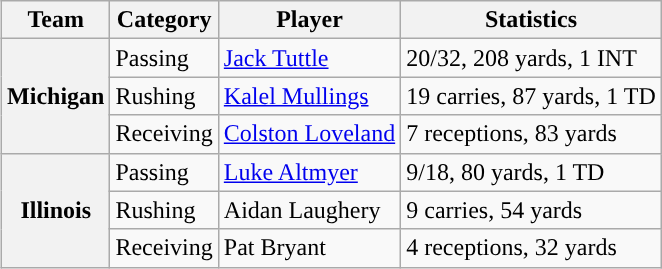<table class="wikitable" style="float:right">
<tr>
<th>Team</th>
<th>Category</th>
<th>Player</th>
<th>Statistics</th>
</tr>
<tr>
<th rowspan=3>Michigan</th>
<td>Passing</td>
<td><a href='#'>Jack Tuttle</a></td>
<td>20/32, 208 yards, 1 INT</td>
</tr>
<tr>
<td>Rushing</td>
<td><a href='#'>Kalel Mullings</a></td>
<td>19 carries, 87 yards, 1 TD</td>
</tr>
<tr>
<td>Receiving</td>
<td><a href='#'>Colston Loveland</a></td>
<td>7 receptions, 83 yards</td>
</tr>
<tr>
<th rowspan=3>Illinois</th>
<td>Passing</td>
<td><a href='#'>Luke Altmyer</a></td>
<td>9/18, 80 yards, 1 TD</td>
</tr>
<tr>
<td>Rushing</td>
<td>Aidan Laughery</td>
<td>9 carries, 54 yards</td>
</tr>
<tr>
<td>Receiving</td>
<td>Pat Bryant</td>
<td>4 receptions, 32 yards</td>
</tr>
</table>
